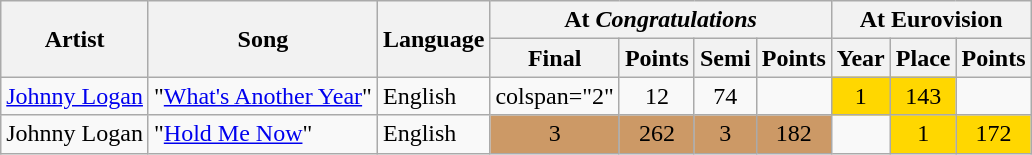<table class="wikitable">
<tr>
<th rowspan="2" scope="col">Artist</th>
<th rowspan="2" scope="col">Song</th>
<th scope="col" rowspan="2">Language</th>
<th scope="colgroup" colspan="4">At <em>Congratulations</em></th>
<th scope="colgroup" colspan="3">At Eurovision</th>
</tr>
<tr>
<th scope="col">Final</th>
<th scope="col">Points</th>
<th scope="col">Semi</th>
<th scope="col">Points</th>
<th scope="col">Year</th>
<th scope="col">Place</th>
<th scope="col">Points</th>
</tr>
<tr>
<td><a href='#'>Johnny Logan</a></td>
<td>"<a href='#'>What's Another Year</a>"</td>
<td>English</td>
<td>colspan="2" </td>
<td style="text-align:center;">12</td>
<td style="text-align:center;">74</td>
<td style="text-align:center;"></td>
<td style="text-align:center; background-color:#FFD700;">1</td>
<td style="text-align:center; background-color:#FFD700;">143</td>
</tr>
<tr>
<td>Johnny Logan</td>
<td>"<a href='#'>Hold Me Now</a>"</td>
<td>English</td>
<td style="text-align:center; background-color:#C96;">3</td>
<td style="text-align:center; background-color:#C96;">262</td>
<td style="text-align:center; background-color:#C96;">3</td>
<td style="text-align:center; background-color:#C96;">182</td>
<td style="text-align:center;"></td>
<td style="text-align:center; background-color:#FFD700;">1</td>
<td style="text-align:center; background-color:#FFD700;">172</td>
</tr>
</table>
